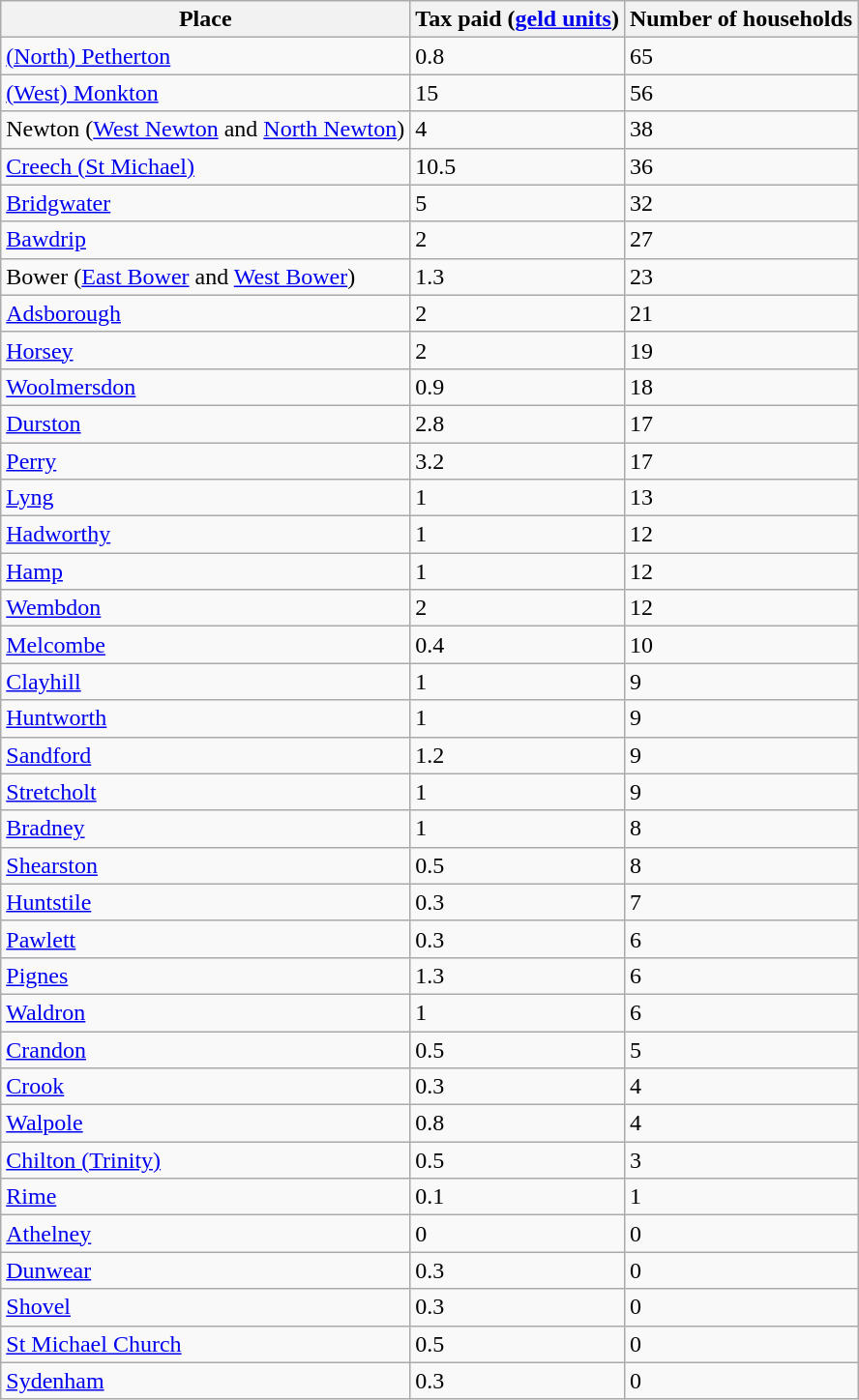<table class="wikitable">
<tr>
<th>Place</th>
<th>Tax paid (<a href='#'>geld units</a>)</th>
<th>Number of households</th>
</tr>
<tr>
<td><a href='#'>(North) Petherton</a></td>
<td>0.8</td>
<td>65</td>
</tr>
<tr>
<td><a href='#'>(West) Monkton</a></td>
<td>15</td>
<td>56</td>
</tr>
<tr>
<td>Newton (<a href='#'>West Newton</a> and <a href='#'>North Newton</a>)</td>
<td>4</td>
<td>38</td>
</tr>
<tr>
<td><a href='#'>Creech (St Michael)</a></td>
<td>10.5</td>
<td>36</td>
</tr>
<tr>
<td><a href='#'>Bridgwater</a></td>
<td>5</td>
<td>32</td>
</tr>
<tr>
<td><a href='#'>Bawdrip</a></td>
<td>2</td>
<td>27</td>
</tr>
<tr>
<td>Bower (<a href='#'>East Bower</a> and <a href='#'>West Bower</a>)</td>
<td>1.3</td>
<td>23</td>
</tr>
<tr>
<td><a href='#'>Adsborough</a></td>
<td>2</td>
<td>21</td>
</tr>
<tr>
<td><a href='#'>Horsey</a></td>
<td>2</td>
<td>19</td>
</tr>
<tr>
<td><a href='#'>Woolmersdon</a></td>
<td>0.9</td>
<td>18</td>
</tr>
<tr>
<td><a href='#'>Durston</a></td>
<td>2.8</td>
<td>17</td>
</tr>
<tr>
<td><a href='#'>Perry</a></td>
<td>3.2</td>
<td>17</td>
</tr>
<tr>
<td><a href='#'>Lyng</a></td>
<td>1</td>
<td>13</td>
</tr>
<tr>
<td><a href='#'>Hadworthy</a></td>
<td>1</td>
<td>12</td>
</tr>
<tr>
<td><a href='#'>Hamp</a></td>
<td>1</td>
<td>12</td>
</tr>
<tr>
<td><a href='#'>Wembdon</a></td>
<td>2</td>
<td>12</td>
</tr>
<tr>
<td><a href='#'>Melcombe</a></td>
<td>0.4</td>
<td>10</td>
</tr>
<tr>
<td><a href='#'>Clayhill</a></td>
<td>1</td>
<td>9</td>
</tr>
<tr>
<td><a href='#'>Huntworth</a></td>
<td>1</td>
<td>9</td>
</tr>
<tr>
<td><a href='#'>Sandford</a></td>
<td>1.2</td>
<td>9</td>
</tr>
<tr>
<td><a href='#'>Stretcholt</a></td>
<td>1</td>
<td>9</td>
</tr>
<tr>
<td><a href='#'>Bradney</a></td>
<td>1</td>
<td>8</td>
</tr>
<tr>
<td><a href='#'>Shearston</a></td>
<td>0.5</td>
<td>8</td>
</tr>
<tr>
<td><a href='#'>Huntstile</a></td>
<td>0.3</td>
<td>7</td>
</tr>
<tr>
<td><a href='#'>Pawlett</a></td>
<td>0.3</td>
<td>6</td>
</tr>
<tr>
<td><a href='#'>Pignes</a></td>
<td>1.3</td>
<td>6</td>
</tr>
<tr>
<td><a href='#'>Waldron</a></td>
<td>1</td>
<td>6</td>
</tr>
<tr>
<td><a href='#'>Crandon</a></td>
<td>0.5</td>
<td>5</td>
</tr>
<tr>
<td><a href='#'>Crook</a></td>
<td>0.3</td>
<td>4</td>
</tr>
<tr>
<td><a href='#'>Walpole</a></td>
<td>0.8</td>
<td>4</td>
</tr>
<tr>
<td><a href='#'>Chilton (Trinity)</a></td>
<td>0.5</td>
<td>3</td>
</tr>
<tr>
<td><a href='#'>Rime</a></td>
<td>0.1</td>
<td>1</td>
</tr>
<tr>
<td><a href='#'>Athelney</a></td>
<td>0</td>
<td>0</td>
</tr>
<tr>
<td><a href='#'>Dunwear</a></td>
<td>0.3</td>
<td>0</td>
</tr>
<tr>
<td><a href='#'>Shovel</a></td>
<td>0.3</td>
<td>0</td>
</tr>
<tr>
<td><a href='#'>St Michael Church</a></td>
<td>0.5</td>
<td>0</td>
</tr>
<tr>
<td><a href='#'>Sydenham</a></td>
<td>0.3</td>
<td>0</td>
</tr>
</table>
